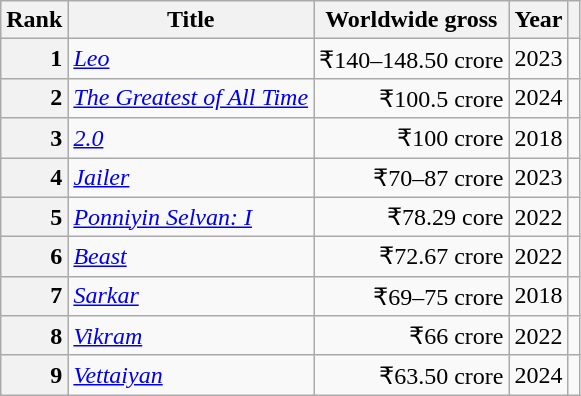<table class="wikitable sortable plainrowheaders">
<tr>
<th scope="col">Rank</th>
<th scope="col">Title</th>
<th scope="col">Worldwide gross</th>
<th scope="col">Year</th>
<th scope="col" class="unsortable"></th>
</tr>
<tr>
<th scope="row" style=text-align:right>1</th>
<td><em><a href='#'>Leo</a></em></td>
<td align="right">₹140–148.50 crore</td>
<td align="center">2023</td>
<td align="center"></td>
</tr>
<tr>
<th scope="row" style=text-align:right>2</th>
<td><em><a href='#'>The Greatest of All Time</a></em></td>
<td align="right">₹100.5 crore</td>
<td align="center">2024</td>
<td align="center"></td>
</tr>
<tr>
<th scope="row" style=text-align:right>3</th>
<td><em><a href='#'>2.0</a></em></td>
<td align="right">₹100 crore</td>
<td align="center">2018</td>
<td align="center"></td>
</tr>
<tr>
<th scope="row" style="text-align:right">4</th>
<td><em><a href='#'>Jailer</a></em></td>
<td align="right">₹70–87 crore</td>
<td align="center">2023</td>
<td align="center"></td>
</tr>
<tr>
<th scope="row" style="text-align:right">5</th>
<td><em><a href='#'>Ponniyin Selvan: I</a></em></td>
<td align="right">₹78.29 core</td>
<td align="center">2022</td>
<td align="center"></td>
</tr>
<tr>
<th scope="row" style="text-align:right">6</th>
<td><em><a href='#'>Beast</a></em></td>
<td align="right">₹72.67 crore</td>
<td align="center">2022</td>
<td align="center"></td>
</tr>
<tr>
<th scope="row" style=text-align:right>7</th>
<td><em><a href='#'>Sarkar</a></em></td>
<td align="right">₹69–75 crore</td>
<td align="center">2018</td>
<td align="center"></td>
</tr>
<tr>
<th scope="row" style=text-align:right>8</th>
<td><em><a href='#'>Vikram</a></em></td>
<td align="right">₹66 crore</td>
<td align="center">2022</td>
<td align="center"></td>
</tr>
<tr>
<th scope="row" style=text-align:right>9</th>
<td><em><a href='#'>Vettaiyan</a></em></td>
<td align="right">₹63.50 crore</td>
<td align="center">2024</td>
<td align="center"></td>
</tr>
</table>
